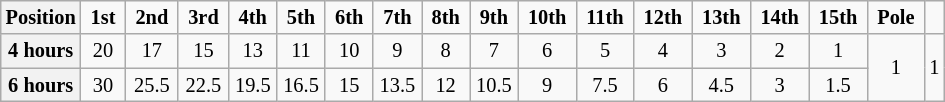<table class="wikitable" style="font-size:85%; text-align:center">
<tr>
<th>Position</th>
<td> <strong>1st</strong> </td>
<td> <strong>2nd</strong> </td>
<td> <strong>3rd</strong> </td>
<td> <strong>4th</strong> </td>
<td> <strong>5th</strong> </td>
<td> <strong>6th</strong> </td>
<td> <strong>7th</strong> </td>
<td> <strong>8th</strong> </td>
<td> <strong>9th</strong> </td>
<td> <strong>10th</strong> </td>
<td> <strong>11th</strong> </td>
<td> <strong>12th</strong> </td>
<td> <strong>13th</strong> </td>
<td> <strong>14th</strong> </td>
<td> <strong>15th</strong> </td>
<td> <strong>Pole</strong> </td>
<td> <strong></strong> </td>
</tr>
<tr>
<th>4 hours</th>
<td>20</td>
<td>17</td>
<td>15</td>
<td>13</td>
<td>11</td>
<td>10</td>
<td>9</td>
<td>8</td>
<td>7</td>
<td>6</td>
<td>5</td>
<td>4</td>
<td>3</td>
<td>2</td>
<td>1</td>
<td rowspan=2>1</td>
<td rowspan=2>1</td>
</tr>
<tr>
<th>6 hours</th>
<td>30</td>
<td>25.5</td>
<td>22.5</td>
<td>19.5</td>
<td>16.5</td>
<td>15</td>
<td>13.5</td>
<td>12</td>
<td>10.5</td>
<td>9</td>
<td>7.5</td>
<td>6</td>
<td>4.5</td>
<td>3</td>
<td>1.5</td>
</tr>
</table>
